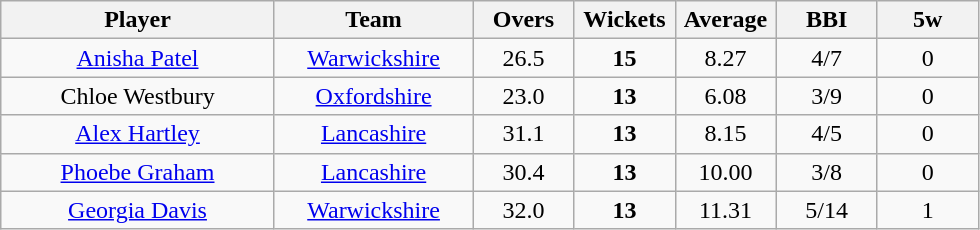<table class="wikitable" style="text-align:center">
<tr>
<th width=175>Player</th>
<th width=125>Team</th>
<th width=60>Overs</th>
<th width=60>Wickets</th>
<th width=60>Average</th>
<th width=60>BBI</th>
<th width=60>5w</th>
</tr>
<tr>
<td><a href='#'>Anisha Patel</a></td>
<td><a href='#'>Warwickshire</a></td>
<td>26.5</td>
<td><strong>15</strong></td>
<td>8.27</td>
<td>4/7</td>
<td>0</td>
</tr>
<tr>
<td>Chloe Westbury</td>
<td><a href='#'>Oxfordshire</a></td>
<td>23.0</td>
<td><strong>13</strong></td>
<td>6.08</td>
<td>3/9</td>
<td>0</td>
</tr>
<tr>
<td><a href='#'>Alex Hartley</a></td>
<td><a href='#'>Lancashire</a></td>
<td>31.1</td>
<td><strong>13</strong></td>
<td>8.15</td>
<td>4/5</td>
<td>0</td>
</tr>
<tr>
<td><a href='#'>Phoebe Graham</a></td>
<td><a href='#'>Lancashire</a></td>
<td>30.4</td>
<td><strong>13</strong></td>
<td>10.00</td>
<td>3/8</td>
<td>0</td>
</tr>
<tr>
<td><a href='#'>Georgia Davis</a></td>
<td><a href='#'>Warwickshire</a></td>
<td>32.0</td>
<td><strong>13</strong></td>
<td>11.31</td>
<td>5/14</td>
<td>1</td>
</tr>
</table>
